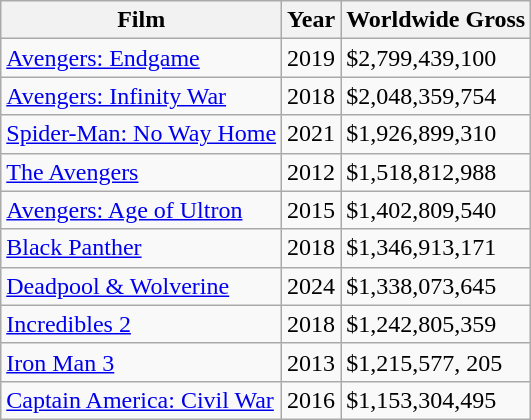<table class="wikitable">
<tr>
<th>Film</th>
<th>Year</th>
<th>Worldwide Gross</th>
</tr>
<tr>
<td><a href='#'>Avengers: Endgame</a></td>
<td>2019</td>
<td>$2,799,439,100</td>
</tr>
<tr>
<td><a href='#'>Avengers: Infinity War</a></td>
<td>2018</td>
<td>$2,048,359,754</td>
</tr>
<tr>
<td><a href='#'>Spider-Man: No Way Home</a></td>
<td>2021</td>
<td>$1,926,899,310</td>
</tr>
<tr>
<td><a href='#'>The Avengers</a></td>
<td>2012</td>
<td>$1,518,812,988</td>
</tr>
<tr>
<td><a href='#'>Avengers: Age of Ultron</a></td>
<td>2015</td>
<td>$1,402,809,540</td>
</tr>
<tr>
<td><a href='#'>Black Panther</a></td>
<td>2018</td>
<td>$1,346,913,171</td>
</tr>
<tr>
<td><a href='#'>Deadpool & Wolverine</a></td>
<td>2024</td>
<td>$1,338,073,645</td>
</tr>
<tr>
<td><a href='#'>Incredibles 2</a></td>
<td>2018</td>
<td>$1,242,805,359</td>
</tr>
<tr>
<td><a href='#'>Iron Man 3</a></td>
<td>2013</td>
<td>$1,215,577, 205</td>
</tr>
<tr>
<td><a href='#'>Captain America: Civil War</a></td>
<td>2016</td>
<td>$1,153,304,495</td>
</tr>
</table>
